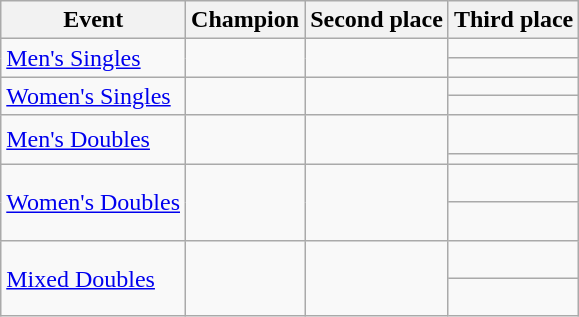<table class="wikitable">
<tr>
<th>Event</th>
<th>Champion</th>
<th>Second place</th>
<th>Third place</th>
</tr>
<tr>
<td rowspan=2><a href='#'>Men's Singles</a></td>
<td rowspan=2></td>
<td rowspan=2></td>
<td></td>
</tr>
<tr>
<td></td>
</tr>
<tr>
<td rowspan=2><a href='#'>Women's Singles</a></td>
<td rowspan=2></td>
<td rowspan=2></td>
<td></td>
</tr>
<tr>
<td></td>
</tr>
<tr>
<td rowspan=2><a href='#'>Men's Doubles</a></td>
<td rowspan=2></td>
<td rowspan=2><br></td>
<td><br></td>
</tr>
<tr>
<td></td>
</tr>
<tr>
<td rowspan=2><a href='#'>Women's Doubles</a></td>
<td rowspan=2><br></td>
<td rowspan=2></td>
<td><br></td>
</tr>
<tr>
<td><br></td>
</tr>
<tr>
<td rowspan=2><a href='#'>Mixed Doubles</a></td>
<td rowspan=2></td>
<td rowspan=2><br></td>
<td><br></td>
</tr>
<tr>
<td><br></td>
</tr>
</table>
